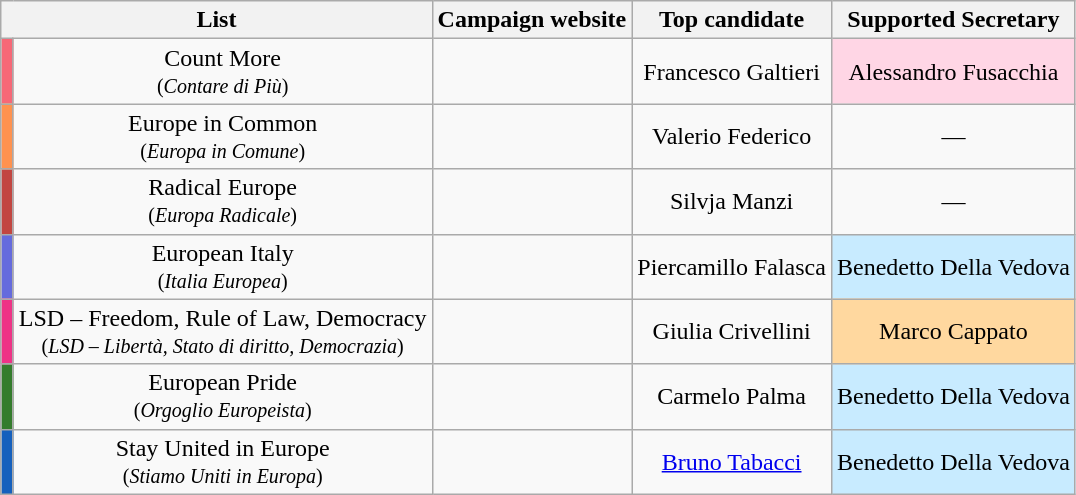<table class ="wikitable">
<tr>
<th colspan="2">List</th>
<th class="unsortable">Campaign website</th>
<th>Top candidate</th>
<th>Supported Secretary</th>
</tr>
<tr style="text-align: center;"  |>
<td width="1" bgcolor=#F76877></td>
<td>Count More<br><small>(<em>Contare di Più</em>)</small></td>
<td></td>
<td>Francesco Galtieri</td>
<td style="background:#FFD6E5">Alessandro Fusacchia</td>
</tr>
<tr style="text-align: center;"  |>
<td width="1" bgcolor=#FF924F></td>
<td>Europe in Common<br><small>(<em>Europa in Comune</em>)</small></td>
<td></td>
<td>Valerio Federico</td>
<td>—</td>
</tr>
<tr style="text-align: center;"  |>
<td width="1" bgcolor=#C24641></td>
<td>Radical Europe<br><small>(<em>Europa Radicale</em>)</small></td>
<td></td>
<td>Silvja Manzi</td>
<td>—</td>
</tr>
<tr style="text-align: center;"  |>
<td width="1" bgcolor=#656BDD></td>
<td>European Italy<br><small>(<em>Italia Europea</em>)</small></td>
<td></td>
<td>Piercamillo Falasca</td>
<td style="background:#C8EBFF">Benedetto Della Vedova</td>
</tr>
<tr style="text-align: center;"  |>
<td width="1" bgcolor=#EE3286></td>
<td>LSD – Freedom, Rule of Law, Democracy<br><small>(<em>LSD – Libertà, Stato di diritto, Democrazia</em>)</small></td>
<td> </td>
<td>Giulia Crivellini</td>
<td style="background:#FFD89F">Marco Cappato</td>
</tr>
<tr style="text-align: center;"  |>
<td width="1" bgcolor=#347C2C></td>
<td>European Pride<br><small>(<em>Orgoglio Europeista</em>)</small></td>
<td></td>
<td>Carmelo Palma</td>
<td style="background:#C8EBFF">Benedetto Della Vedova</td>
</tr>
<tr style="text-align: center;"  |>
<td width="1" bgcolor=#1560BD></td>
<td>Stay United in Europe<br><small>(<em>Stiamo Uniti in Europa</em>)</small></td>
<td> </td>
<td><a href='#'>Bruno Tabacci</a></td>
<td style="background:#C8EBFF">Benedetto Della Vedova</td>
</tr>
</table>
